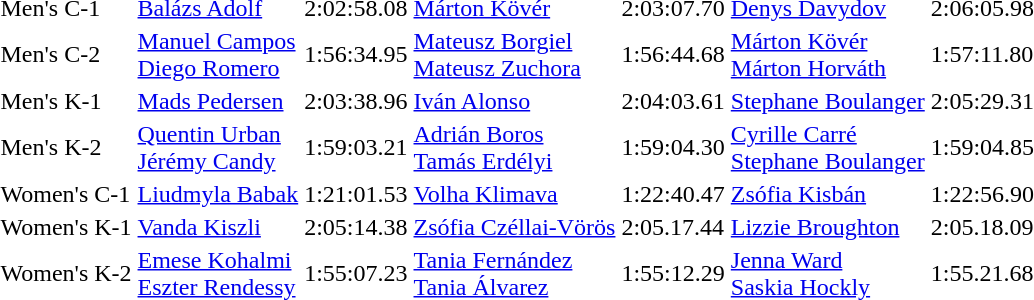<table>
<tr>
<td>Men's C-1</td>
<td><a href='#'>Balázs Adolf</a><br></td>
<td>2:02:58.08</td>
<td><a href='#'>Márton Kövér</a><br></td>
<td>2:03:07.70</td>
<td><a href='#'>Denys Davydov</a><br></td>
<td>2:06:05.98</td>
</tr>
<tr>
<td>Men's C-2</td>
<td><a href='#'>Manuel Campos</a><br><a href='#'>Diego Romero</a><br></td>
<td>1:56:34.95</td>
<td><a href='#'>Mateusz Borgiel</a><br><a href='#'>Mateusz Zuchora</a><br></td>
<td>1:56:44.68</td>
<td><a href='#'>Márton Kövér</a><br><a href='#'>Márton Horváth</a><br></td>
<td>1:57:11.80</td>
</tr>
<tr>
<td>Men's K-1</td>
<td><a href='#'>Mads Pedersen</a><br></td>
<td>2:03:38.96</td>
<td><a href='#'>Iván Alonso</a><br></td>
<td>2:04:03.61</td>
<td><a href='#'>Stephane Boulanger</a><br></td>
<td>2:05:29.31</td>
</tr>
<tr>
<td>Men's K-2</td>
<td><a href='#'>Quentin Urban</a><br><a href='#'>Jérémy Candy</a><br></td>
<td>1:59:03.21</td>
<td><a href='#'>Adrián Boros</a><br><a href='#'>Tamás Erdélyi</a><br></td>
<td>1:59:04.30</td>
<td><a href='#'>Cyrille Carré</a><br><a href='#'>Stephane Boulanger</a><br></td>
<td>1:59:04.85</td>
</tr>
<tr>
<td>Women's C-1</td>
<td><a href='#'>Liudmyla Babak</a><br></td>
<td>1:21:01.53</td>
<td><a href='#'>Volha Klimava</a><br></td>
<td>1:22:40.47</td>
<td><a href='#'>Zsófia Kisbán</a><br></td>
<td>1:22:56.90</td>
</tr>
<tr>
<td>Women's K-1</td>
<td><a href='#'>Vanda Kiszli</a><br></td>
<td>2:05:14.38</td>
<td><a href='#'>Zsófia Czéllai-Vörös</a><br></td>
<td>2:05.17.44</td>
<td><a href='#'>Lizzie Broughton</a><br></td>
<td>2:05.18.09</td>
</tr>
<tr>
<td>Women's K-2</td>
<td><a href='#'>Emese Kohalmi</a><br><a href='#'>Eszter Rendessy</a><br></td>
<td>1:55:07.23</td>
<td><a href='#'>Tania Fernández</a><br><a href='#'>Tania Álvarez</a><br></td>
<td>1:55:12.29</td>
<td><a href='#'>Jenna Ward</a><br><a href='#'>Saskia Hockly</a><br></td>
<td>1:55.21.68</td>
</tr>
</table>
